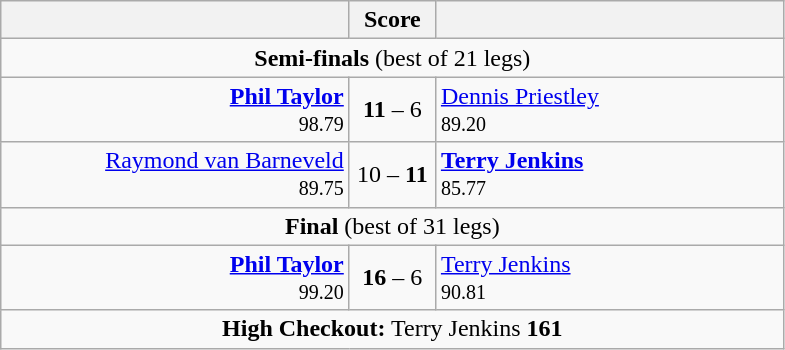<table class=wikitable style="text-align|center">
<tr>
<th width=225></th>
<th width=50>Score</th>
<th width=225></th>
</tr>
<tr align=left>
<td align=center colspan="3"><strong>Semi-finals</strong> (best of 21 legs)</td>
</tr>
<tr align=left>
<td align=right><strong><a href='#'>Phil Taylor</a></strong>  <br> <small><span>98.79</span></small></td>
<td align=center><strong>11</strong> – 6</td>
<td> <a href='#'>Dennis Priestley</a> <br> <small><span>89.20</span></small></td>
</tr>
<tr align=left>
<td align=right><a href='#'>Raymond van Barneveld</a>   <br><small><span>89.75</span></small></td>
<td align=center>10 – <strong>11</strong></td>
<td> <strong><a href='#'>Terry Jenkins</a></strong> <br> <small><span>85.77</span></small></td>
</tr>
<tr align=left>
<td align=center colspan="3"><strong>Final</strong> (best of 31 legs)</td>
</tr>
<tr align=left>
<td align=right><strong><a href='#'>Phil Taylor</a></strong>  <br> <small><span>99.20</span></small></td>
<td align=center><strong>16</strong> – 6</td>
<td> <a href='#'>Terry Jenkins</a> <br> <small><span>90.81</span></small></td>
</tr>
<tr align=center>
<td colspan="3"><strong>High Checkout:</strong> Terry Jenkins <strong>161</strong></td>
</tr>
</table>
